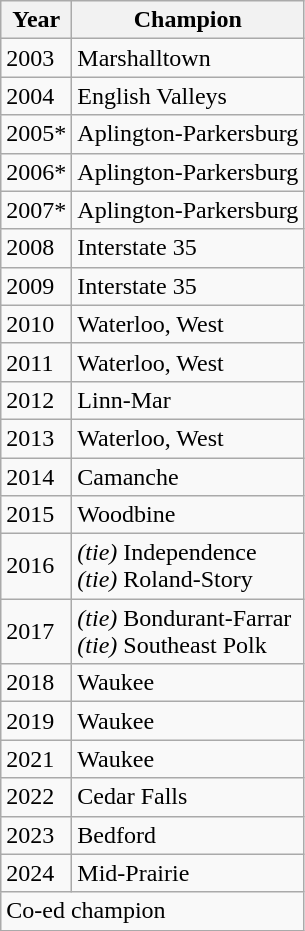<table class="wikitable">
<tr>
<th>Year</th>
<th>Champion</th>
</tr>
<tr>
<td>2003</td>
<td>Marshalltown</td>
</tr>
<tr>
<td>2004</td>
<td>English Valleys</td>
</tr>
<tr>
<td>2005*</td>
<td>Aplington-Parkersburg</td>
</tr>
<tr>
<td>2006*</td>
<td>Aplington-Parkersburg</td>
</tr>
<tr>
<td>2007*</td>
<td>Aplington-Parkersburg</td>
</tr>
<tr>
<td>2008</td>
<td>Interstate 35</td>
</tr>
<tr>
<td>2009</td>
<td>Interstate 35</td>
</tr>
<tr>
<td>2010</td>
<td>Waterloo, West</td>
</tr>
<tr>
<td>2011</td>
<td>Waterloo, West</td>
</tr>
<tr>
<td>2012</td>
<td>Linn-Mar</td>
</tr>
<tr>
<td>2013</td>
<td>Waterloo, West</td>
</tr>
<tr>
<td>2014</td>
<td>Camanche</td>
</tr>
<tr>
<td>2015</td>
<td>Woodbine</td>
</tr>
<tr>
<td>2016</td>
<td><em>(tie)</em> Independence<br><em>(tie)</em> Roland-Story</td>
</tr>
<tr>
<td>2017</td>
<td><em>(tie)</em> Bondurant-Farrar<br><em>(tie)</em> Southeast Polk</td>
</tr>
<tr>
<td>2018</td>
<td>Waukee</td>
</tr>
<tr>
<td>2019</td>
<td>Waukee</td>
</tr>
<tr>
<td>2021</td>
<td>Waukee</td>
</tr>
<tr>
<td>2022</td>
<td>Cedar Falls</td>
</tr>
<tr>
<td>2023</td>
<td>Bedford</td>
</tr>
<tr>
<td>2024</td>
<td>Mid-Prairie</td>
</tr>
<tr>
<td colspan="2" style="text-align:left;">Co-ed champion</td>
</tr>
</table>
